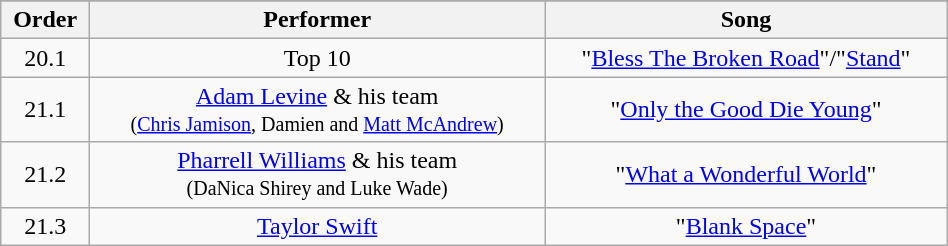<table class="wikitable" style="text-align:center; width:50%;">
<tr>
</tr>
<tr>
<th>Order</th>
<th>Performer</th>
<th>Song</th>
</tr>
<tr>
<td>20.1</td>
<td>Top 10</td>
<td>"<a href='#'>Bless The Broken Road</a>"/"<a href='#'>Stand</a>"</td>
</tr>
<tr>
<td>21.1</td>
<td><a href='#'>Adam Levine</a> & his team <br><small>(<a href='#'>Chris Jamison</a>, Damien and <a href='#'>Matt McAndrew</a>)</small></td>
<td>"<a href='#'>Only the Good Die Young</a>"</td>
</tr>
<tr>
<td>21.2</td>
<td><a href='#'>Pharrell Williams</a> & his team <br><small>(DaNica Shirey and Luke Wade)</small></td>
<td>"<a href='#'>What a Wonderful World</a>"</td>
</tr>
<tr>
<td>21.3</td>
<td><a href='#'>Taylor Swift</a></td>
<td>"<a href='#'>Blank Space</a>"</td>
</tr>
</table>
